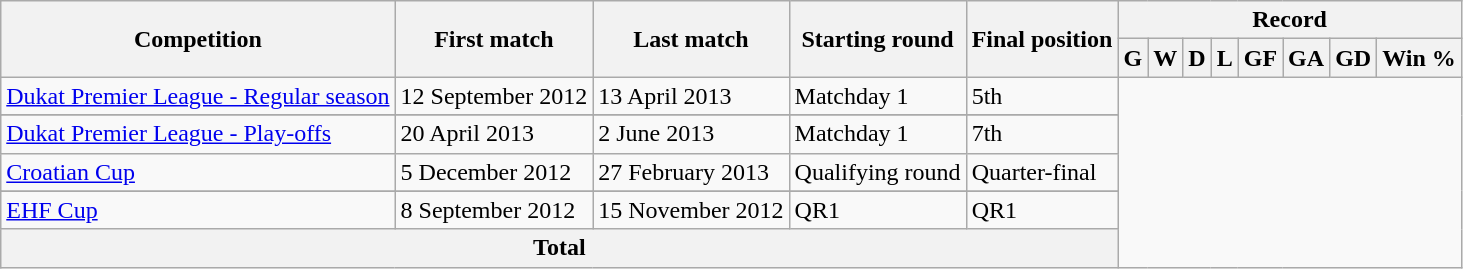<table class="wikitable" style="text-align: center">
<tr>
<th rowspan=2>Competition</th>
<th rowspan=2>First match</th>
<th rowspan=2>Last match</th>
<th rowspan=2>Starting round</th>
<th rowspan=2>Final position</th>
<th colspan=8>Record</th>
</tr>
<tr>
<th>G</th>
<th>W</th>
<th>D</th>
<th>L</th>
<th>GF</th>
<th>GA</th>
<th>GD</th>
<th>Win %</th>
</tr>
<tr>
<td align=left><a href='#'>Dukat Premier League - Regular season</a></td>
<td align=left>12 September 2012</td>
<td align=left>13 April 2013</td>
<td align=left>Matchday 1</td>
<td align=left>5th<br></td>
</tr>
<tr>
</tr>
<tr>
<td align=left><a href='#'>Dukat Premier League - Play-offs</a></td>
<td align=left>20 April 2013</td>
<td align=left>2 June 2013</td>
<td align=left>Matchday 1</td>
<td align=left>7th<br></td>
</tr>
<tr>
<td align=left><a href='#'>Croatian Cup</a></td>
<td align=left>5 December 2012</td>
<td align=left>27 February 2013</td>
<td align=left>Qualifying round</td>
<td align=left>Quarter-final<br></td>
</tr>
<tr>
</tr>
<tr>
<td align=left><a href='#'>EHF Cup</a></td>
<td align=left>8 September 2012</td>
<td align=left>15 November 2012</td>
<td align=left>QR1</td>
<td align=left>QR1<br></td>
</tr>
<tr>
<th colspan=5>Total<br></th>
</tr>
</table>
